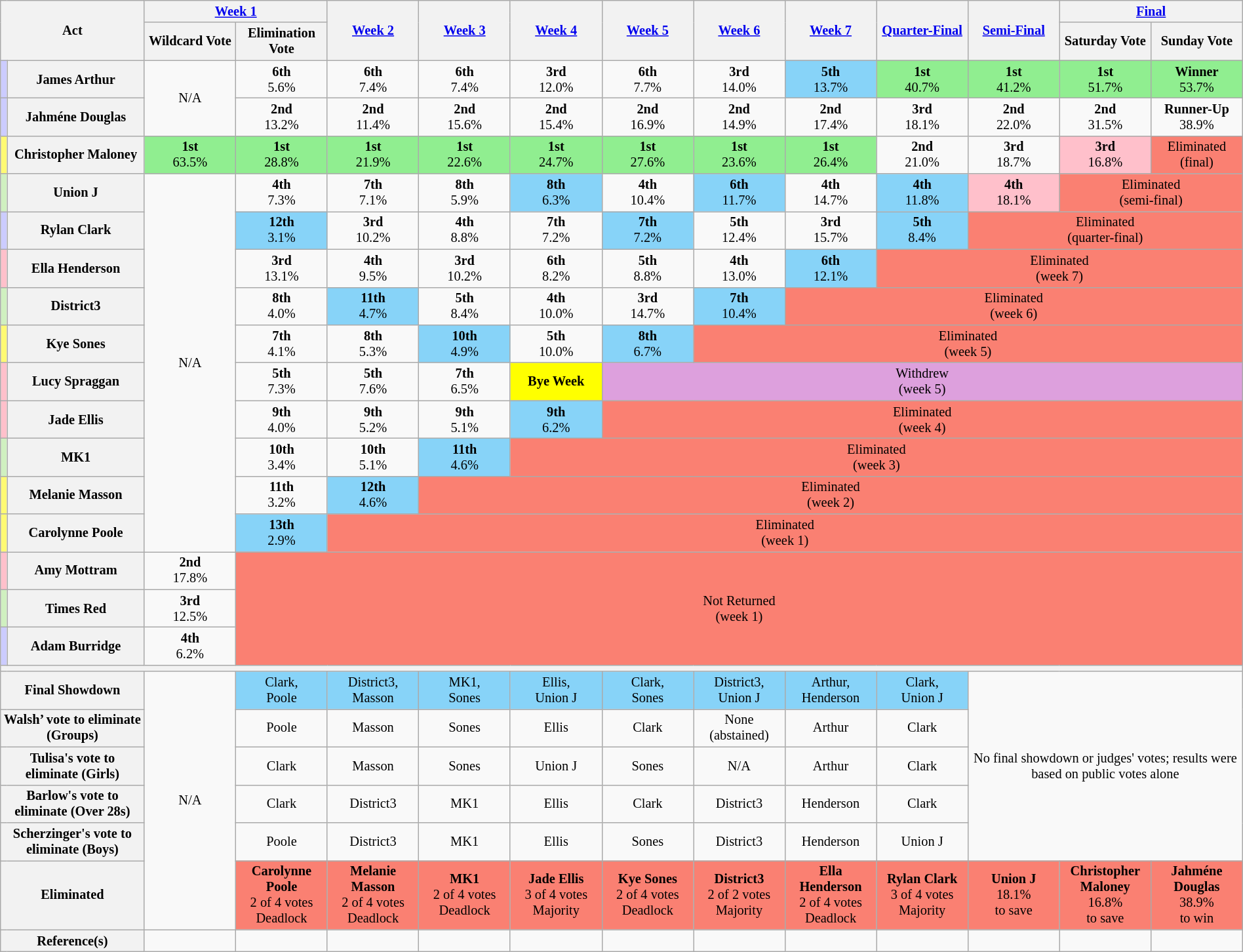<table class="wikitable" style="text-align:center; font-size:85%; width:100%">
<tr>
<th style="width:11%" rowspan="2" colspan=2 scope="col">Act</th>
<th style="width:7%" colspan="2" scope="col"><a href='#'>Week 1</a></th>
<th style="width:7%" rowspan="2" scope="col"><a href='#'>Week 2</a></th>
<th style="width:7%" rowspan="2" scope="col"><a href='#'>Week 3</a></th>
<th style="width:7%" rowspan="2" scope="col"><a href='#'>Week 4</a></th>
<th style="width:7%" rowspan="2" scope="col"><a href='#'>Week 5</a></th>
<th style="width:7%" rowspan="2" scope="col"><a href='#'>Week 6</a></th>
<th style="width:7%" rowspan="2" scope="col"><a href='#'>Week 7</a></th>
<th style="width:7%" rowspan="2" scope="col"><a href='#'>Quarter-Final</a></th>
<th style="width:7%" rowspan="2" scope="col"><a href='#'>Semi-Final</a></th>
<th colspan="2"><a href='#'>Final</a></th>
</tr>
<tr>
<th style="width:7%">Wildcard Vote</th>
<th style="width:7%">Elimination Vote</th>
<th style="width:7%">Saturday Vote</th>
<th style="width:7%">Sunday Vote</th>
</tr>
<tr>
<th style="background:#ccf"></th>
<th scope="row">James Arthur</th>
<td rowspan=2>N/A</td>
<td><strong>6th</strong><br>5.6%</td>
<td><strong>6th</strong><br>7.4%</td>
<td><strong>6th</strong><br>7.4%</td>
<td><strong>3rd</strong><br>12.0%</td>
<td><strong>6th</strong><br>7.7%</td>
<td><strong>3rd</strong><br>14.0%</td>
<td style="background:#87D3F8"><strong>5th</strong><br>13.7%</td>
<td style="background:lightgreen"><strong>1st</strong><br>40.7%</td>
<td style="background:lightgreen"><strong>1st</strong><br>41.2%</td>
<td style="background:lightgreen"><strong>1st</strong><br>51.7%</td>
<td style="background:lightgreen"><strong>Winner</strong><br>53.7%</td>
</tr>
<tr>
<th style="background:#ccf"></th>
<th scope="row">Jahméne Douglas</th>
<td><strong>2nd</strong><br>13.2%</td>
<td><strong>2nd</strong><br>11.4%</td>
<td><strong>2nd</strong><br>15.6%</td>
<td><strong>2nd</strong><br>15.4%</td>
<td><strong>2nd</strong><br>16.9%</td>
<td><strong>2nd</strong><br>14.9%</td>
<td><strong>2nd</strong><br>17.4%</td>
<td><strong>3rd</strong><br>18.1%</td>
<td><strong>2nd</strong><br>22.0%</td>
<td><strong>2nd</strong><br>31.5%</td>
<td><strong>Runner-Up</strong><br>38.9%</td>
</tr>
<tr>
<th style="background:#fffa73"></th>
<th scope="row">Christopher Maloney</th>
<td style="background:lightgreen"><strong>1st</strong><br>63.5%</td>
<td style="background:lightgreen"><strong>1st</strong><br>28.8%</td>
<td style="background:lightgreen"><strong>1st</strong><br>21.9%</td>
<td style="background:lightgreen"><strong>1st</strong><br>22.6%</td>
<td style="background:lightgreen"><strong>1st</strong><br>24.7%</td>
<td style="background:lightgreen"><strong>1st</strong><br>27.6%</td>
<td style="background:lightgreen"><strong>1st</strong><br>23.6%</td>
<td style="background:lightgreen"><strong>1st</strong><br>26.4%</td>
<td><strong>2nd</strong><br>21.0%</td>
<td><strong>3rd</strong><br>18.7%</td>
<td style="background:pink"><strong>3rd</strong><br>16.8%</td>
<td style="background:salmon">Eliminated<br>(final)</td>
</tr>
<tr>
<th style="background:#d0f0c0"></th>
<th scope="row">Union J</th>
<td rowspan=10>N/A</td>
<td><strong>4th</strong><br>7.3%</td>
<td><strong>7th</strong><br>7.1%</td>
<td><strong>8th</strong><br>5.9%</td>
<td style="background:#87D3F8"><strong>8th</strong><br>6.3%</td>
<td><strong>4th</strong><br>10.4%</td>
<td style="background:#87D3F8"><strong>6th</strong><br>11.7%</td>
<td><strong>4th</strong><br>14.7%</td>
<td style="background:#87D3F8"><strong>4th</strong><br>11.8%</td>
<td style="background:pink"><strong>4th</strong><br>18.1%</td>
<td colspan="2" style="background:salmon">Eliminated<br>(semi-final)</td>
</tr>
<tr>
<th style="background:#ccf"></th>
<th scope="row">Rylan Clark</th>
<td style="background:#87D3F8"><strong>12th</strong><br>3.1%</td>
<td><strong>3rd</strong><br>10.2%</td>
<td><strong>4th</strong><br>8.8%</td>
<td><strong>7th</strong><br>7.2%</td>
<td style="background:#87D3F8"><strong>7th</strong><br>7.2%</td>
<td><strong>5th</strong><br>12.4%</td>
<td><strong>3rd</strong><br>15.7%</td>
<td style="background:#87D3F8"><strong>5th</strong><br>8.4%</td>
<td colspan="3" style="background:salmon">Eliminated<br>(quarter-final)</td>
</tr>
<tr>
<th style="background:pink"></th>
<th scope="row">Ella Henderson</th>
<td><strong>3rd</strong><br>13.1%</td>
<td><strong>4th</strong><br>9.5%</td>
<td><strong>3rd</strong><br>10.2%</td>
<td><strong>6th</strong><br>8.2%</td>
<td><strong>5th</strong><br>8.8%</td>
<td><strong>4th</strong><br>13.0%</td>
<td style="background:#87D3F8"><strong>6th</strong><br>12.1%</td>
<td colspan="4" style="background:salmon">Eliminated<br>(week 7)</td>
</tr>
<tr>
<th style="background:#d0f0c0"></th>
<th scope="row">District3</th>
<td><strong>8th</strong><br>4.0%</td>
<td style="background:#87D3F8"><strong>11th</strong><br>4.7%</td>
<td><strong>5th</strong><br>8.4%</td>
<td><strong>4th</strong><br>10.0%</td>
<td><strong>3rd</strong><br>14.7%</td>
<td style="background:#87D3F8"><strong>7th</strong><br>10.4%</td>
<td colspan="5" style="background:salmon">Eliminated<br>(week 6)</td>
</tr>
<tr>
<th style="background:#fffa73"></th>
<th scope="row">Kye Sones</th>
<td><strong>7th</strong><br>4.1%</td>
<td><strong>8th</strong><br>5.3%</td>
<td style="background:#87D3F8"><strong>10th</strong><br>4.9%</td>
<td><strong>5th</strong><br>10.0%</td>
<td style="background:#87D3F8"><strong>8th</strong><br>6.7%</td>
<td colspan="6" style="background:salmon">Eliminated<br>(week 5)</td>
</tr>
<tr>
<th style="background:pink"></th>
<th scope="row">Lucy Spraggan</th>
<td><strong>5th</strong><br>7.3%</td>
<td><strong>5th</strong><br>7.6%</td>
<td><strong>7th</strong><br>6.5%</td>
<td style="background:yellow"><strong>Bye Week</strong></td>
<td colspan="7" style="background:#DDA0DD;">Withdrew<br>(week 5)</td>
</tr>
<tr>
<th style="background:pink"></th>
<th scope="row">Jade Ellis</th>
<td><strong>9th</strong><br>4.0%</td>
<td><strong>9th</strong><br>5.2%</td>
<td><strong>9th</strong><br>5.1%</td>
<td style="background:#87D3F8"><strong>9th</strong><br>6.2%</td>
<td colspan="7" style="background:salmon">Eliminated<br>(week 4)</td>
</tr>
<tr>
<th style="background:#d0f0c0"></th>
<th scope="row">MK1</th>
<td><strong>10th</strong><br>3.4%</td>
<td><strong>10th</strong><br>5.1%</td>
<td style="background:#87D3F8"><strong>11th</strong><br>4.6%</td>
<td colspan="8" style="background:salmon">Eliminated<br>(week 3)</td>
</tr>
<tr>
<th style="background:#fffa73"></th>
<th scope="row">Melanie Masson</th>
<td><strong>11th</strong><br>3.2%</td>
<td style="background:#87D3F8"><strong>12th</strong><br>4.6%</td>
<td colspan="9" style="background:salmon">Eliminated<br>(week 2)</td>
</tr>
<tr>
<th style="background:#fffa73"></th>
<th scope="row">Carolynne Poole</th>
<td style="background:#87D3F8"><strong>13th</strong><br>2.9%</td>
<td colspan="10" style="background:salmon">Eliminated<br>(week 1)</td>
</tr>
<tr>
<th style="background:pink"></th>
<th scope="row">Amy Mottram</th>
<td><strong>2nd</strong><br>17.8%</td>
<td rowspan=3 colspan="11" style="background:salmon">Not Returned<br>(week 1)</td>
</tr>
<tr>
<th style="background:#d0f0c0"></th>
<th scope="row">Times Red</th>
<td><strong>3rd</strong><br>12.5%</td>
</tr>
<tr>
<th style="background:#ccf"></th>
<th scope="row">Adam Burridge</th>
<td><strong>4th</strong><br>6.2%</td>
</tr>
<tr>
<th colspan="14"></th>
</tr>
<tr>
<th scope="row" colspan=2>Final Showdown </th>
<td rowspan="6">N/A</td>
<td style="background:#87D3F8">Clark,<br>Poole</td>
<td style="background:#87D3F8">District3,<br>Masson</td>
<td style="background:#87D3F8">MK1,<br>Sones</td>
<td style="background:#87D3F8">Ellis,<br>Union J</td>
<td style="background:#87D3F8">Clark,<br>Sones</td>
<td style="background:#87D3F8">District3,<br>Union J</td>
<td style="background:#87D3F8">Arthur,<br>Henderson</td>
<td style="background:#87D3F8">Clark,<br>Union J</td>
<td rowspan="5" colspan="3">No final showdown or judges' votes; results were based on public votes alone</td>
</tr>
<tr>
<th scope="row" colspan=2>Walsh’ vote to eliminate (Groups)</th>
<td>Poole</td>
<td>Masson</td>
<td>Sones</td>
<td>Ellis</td>
<td>Clark</td>
<td>None (abstained)</td>
<td>Arthur</td>
<td>Clark</td>
</tr>
<tr>
<th scope="row" colspan=2>Tulisa's vote to eliminate (Girls)</th>
<td>Clark</td>
<td>Masson</td>
<td>Sones</td>
<td>Union J</td>
<td>Sones</td>
<td>N/A</td>
<td>Arthur</td>
<td>Clark</td>
</tr>
<tr>
<th scope="row" colspan=2>Barlow's vote to eliminate (Over 28s)</th>
<td>Clark</td>
<td>District3</td>
<td>MK1</td>
<td>Ellis</td>
<td>Clark</td>
<td>District3</td>
<td>Henderson</td>
<td>Clark</td>
</tr>
<tr>
<th scope="row" colspan=2>Scherzinger's vote to eliminate (Boys)</th>
<td>Poole</td>
<td>District3</td>
<td>MK1</td>
<td>Ellis</td>
<td>Sones</td>
<td>District3</td>
<td>Henderson</td>
<td>Union J</td>
</tr>
<tr>
<th scope="row" colspan=2>Eliminated</th>
<td style="background:salmon;"><strong>Carolynne Poole</strong><br>2 of 4 votes<br>Deadlock</td>
<td style="background:salmon;"><strong>Melanie Masson</strong><br>2 of 4 votes<br>Deadlock</td>
<td style="background:salmon;"><strong>MK1</strong><br>2 of 4 votes<br>Deadlock</td>
<td style="background:salmon;"><strong>Jade Ellis</strong><br>3 of 4 votes<br>Majority</td>
<td style="background:salmon;"><strong>Kye Sones</strong><br>2 of 4 votes<br>Deadlock</td>
<td style="background:salmon;"><strong>District3</strong><br>2 of 2 votes<br>Majority</td>
<td style="background:salmon;"><strong>Ella Henderson</strong><br>2 of 4 votes<br>Deadlock</td>
<td style="background:salmon;"><strong>Rylan Clark</strong><br>3 of 4 votes<br>Majority</td>
<td style="background:salmon;"><strong>Union J</strong><br>18.1%<br>to save</td>
<td style="background:salmon;"><strong>Christopher Maloney</strong><br>16.8%<br>to save</td>
<td style="background:salmon;"><strong>Jahméne Douglas</strong><br>38.9%<br>to win</td>
</tr>
<tr>
<th scope="row" colspan=2>Reference(s)</th>
<td></td>
<td></td>
<td></td>
<td></td>
<td></td>
<td></td>
<td></td>
<td></td>
<td></td>
<td></td>
<td></td>
<td></td>
</tr>
</table>
